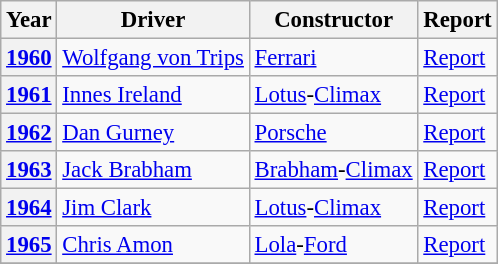<table class="wikitable" style="font-size: 95%;">
<tr>
<th>Year</th>
<th>Driver</th>
<th>Constructor</th>
<th>Report</th>
</tr>
<tr>
<th><a href='#'>1960</a></th>
<td> <a href='#'>Wolfgang von Trips</a></td>
<td><a href='#'>Ferrari</a></td>
<td><a href='#'>Report</a></td>
</tr>
<tr>
<th><a href='#'>1961</a></th>
<td> <a href='#'>Innes Ireland</a></td>
<td><a href='#'>Lotus</a>-<a href='#'>Climax</a></td>
<td><a href='#'>Report</a></td>
</tr>
<tr>
<th><a href='#'>1962</a></th>
<td> <a href='#'>Dan Gurney</a></td>
<td><a href='#'>Porsche</a></td>
<td><a href='#'>Report</a></td>
</tr>
<tr>
<th><a href='#'>1963</a></th>
<td> <a href='#'>Jack Brabham</a></td>
<td><a href='#'>Brabham</a>-<a href='#'>Climax</a></td>
<td><a href='#'>Report</a></td>
</tr>
<tr>
<th><a href='#'>1964</a></th>
<td> <a href='#'>Jim Clark</a></td>
<td><a href='#'>Lotus</a>-<a href='#'>Climax</a></td>
<td><a href='#'>Report</a></td>
</tr>
<tr>
<th><a href='#'>1965</a></th>
<td> <a href='#'>Chris Amon</a></td>
<td><a href='#'>Lola</a>-<a href='#'>Ford</a></td>
<td><a href='#'>Report</a></td>
</tr>
<tr>
</tr>
</table>
